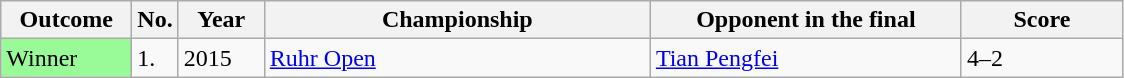<table class="sortable wikitable">
<tr>
<th width="80">Outcome</th>
<th width="20">No.</th>
<th width="50">Year</th>
<th width="250">Championship</th>
<th width="200">Opponent in the final</th>
<th width="100">Score</th>
</tr>
<tr>
<td style="background:#98FB98">Winner</td>
<td>1.</td>
<td>2015</td>
<td><a href='#'>Ruhr Open</a></td>
<td> <a href='#'>Tian Pengfei</a></td>
<td>4–2</td>
</tr>
</table>
